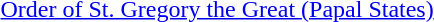<table>
<tr>
<td rowspan=2 style="width:60px; vertical-align:top;"></td>
<td><a href='#'> Order of St. Gregory the Great (Papal States)</a></td>
</tr>
<tr>
<td></td>
</tr>
</table>
